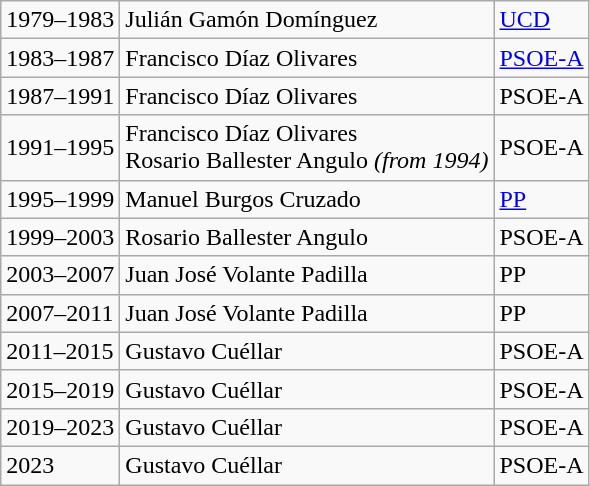<table class="wikitable" border="1">
<tr>
<td>1979–1983</td>
<td>Julián Gamón Domínguez</td>
<td><a href='#'>UCD</a></td>
</tr>
<tr>
<td>1983–1987</td>
<td>Francisco Díaz Olivares</td>
<td><a href='#'>PSOE-A</a></td>
</tr>
<tr>
<td>1987–1991</td>
<td>Francisco Díaz Olivares</td>
<td>PSOE-A</td>
</tr>
<tr>
<td>1991–1995</td>
<td>Francisco Díaz Olivares <br> Rosario Ballester Angulo <em>(from 1994)</em></td>
<td>PSOE-A</td>
</tr>
<tr>
<td>1995–1999</td>
<td>Manuel Burgos Cruzado</td>
<td><a href='#'>PP</a></td>
</tr>
<tr>
<td>1999–2003</td>
<td>Rosario Ballester Angulo</td>
<td>PSOE-A</td>
</tr>
<tr>
<td>2003–2007</td>
<td>Juan José Volante Padilla</td>
<td>PP</td>
</tr>
<tr>
<td>2007–2011</td>
<td>Juan José Volante Padilla</td>
<td>PP</td>
</tr>
<tr>
<td>2011–2015</td>
<td>Gustavo Cuéllar</td>
<td>PSOE-A</td>
</tr>
<tr>
<td>2015–2019</td>
<td>Gustavo Cuéllar</td>
<td>PSOE-A</td>
</tr>
<tr>
<td>2019–2023</td>
<td>Gustavo Cuéllar</td>
<td>PSOE-A</td>
</tr>
<tr>
<td>2023</td>
<td>Gustavo Cuéllar</td>
<td>PSOE-A</td>
</tr>
</table>
